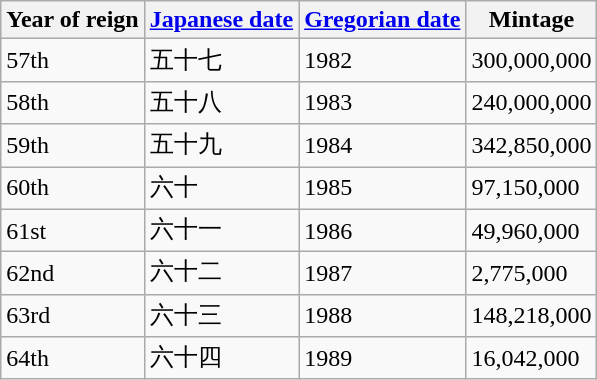<table class="wikitable sortable">
<tr>
<th>Year of reign</th>
<th class="unsortable"><a href='#'>Japanese date</a></th>
<th><a href='#'>Gregorian date</a></th>
<th>Mintage</th>
</tr>
<tr>
<td>57th</td>
<td>五十七</td>
<td>1982</td>
<td>300,000,000</td>
</tr>
<tr>
<td>58th</td>
<td>五十八</td>
<td>1983</td>
<td>240,000,000</td>
</tr>
<tr>
<td>59th</td>
<td>五十九</td>
<td>1984</td>
<td>342,850,000</td>
</tr>
<tr>
<td>60th</td>
<td>六十</td>
<td>1985</td>
<td>97,150,000</td>
</tr>
<tr>
<td>61st</td>
<td>六十一</td>
<td>1986</td>
<td>49,960,000</td>
</tr>
<tr>
<td>62nd</td>
<td>六十二</td>
<td>1987</td>
<td>2,775,000</td>
</tr>
<tr>
<td>63rd</td>
<td>六十三</td>
<td>1988</td>
<td>148,218,000</td>
</tr>
<tr>
<td>64th</td>
<td>六十四</td>
<td>1989</td>
<td>16,042,000</td>
</tr>
</table>
